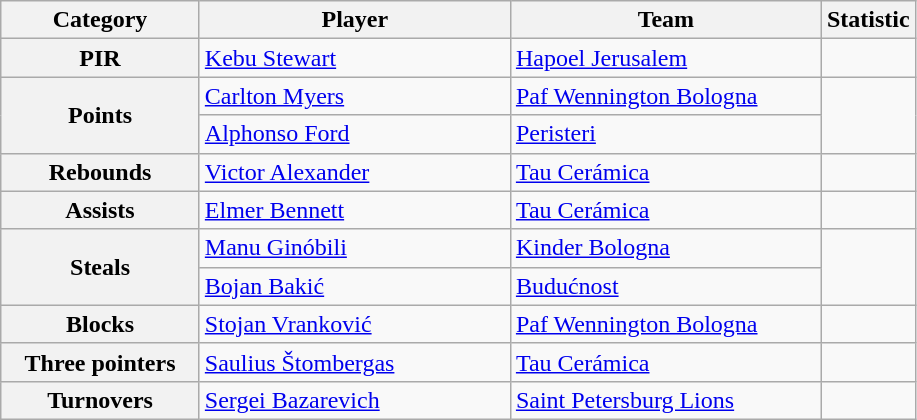<table class="wikitable">
<tr>
<th width=125>Category</th>
<th width=200>Player</th>
<th width=200>Team</th>
<th>Statistic</th>
</tr>
<tr>
<th>PIR</th>
<td> <a href='#'>Kebu Stewart</a></td>
<td> <a href='#'>Hapoel Jerusalem</a></td>
<td></td>
</tr>
<tr>
<th rowspan=2>Points</th>
<td> <a href='#'>Carlton Myers</a></td>
<td> <a href='#'>Paf Wennington Bologna</a></td>
<td rowspan=2></td>
</tr>
<tr>
<td> <a href='#'>Alphonso Ford</a></td>
<td> <a href='#'>Peristeri</a></td>
</tr>
<tr>
<th>Rebounds</th>
<td> <a href='#'>Victor Alexander</a></td>
<td> <a href='#'>Tau Cerámica</a></td>
<td></td>
</tr>
<tr>
<th>Assists</th>
<td> <a href='#'>Elmer Bennett</a></td>
<td> <a href='#'>Tau Cerámica</a></td>
<td></td>
</tr>
<tr>
<th rowspan=2>Steals</th>
<td> <a href='#'>Manu Ginóbili</a></td>
<td> <a href='#'>Kinder Bologna</a></td>
<td rowspan=2></td>
</tr>
<tr>
<td> <a href='#'>Bojan Bakić</a></td>
<td> <a href='#'>Budućnost</a></td>
</tr>
<tr>
<th>Blocks</th>
<td> <a href='#'>Stojan Vranković</a></td>
<td> <a href='#'>Paf Wennington Bologna</a></td>
<td></td>
</tr>
<tr>
<th>Three pointers</th>
<td> <a href='#'>Saulius Štombergas</a></td>
<td> <a href='#'>Tau Cerámica</a></td>
<td></td>
</tr>
<tr>
<th>Turnovers</th>
<td> <a href='#'>Sergei Bazarevich</a></td>
<td> <a href='#'>Saint Petersburg Lions</a></td>
<td></td>
</tr>
</table>
